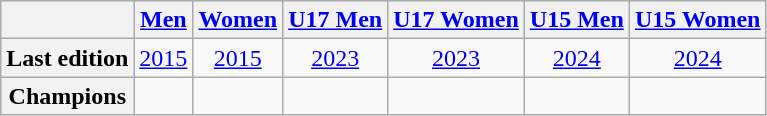<table class=wikitable style=text-align:center>
<tr>
<th></th>
<th><a href='#'>Men</a></th>
<th><a href='#'>Women</a></th>
<th><a href='#'>U17 Men</a></th>
<th><a href='#'>U17 Women</a></th>
<th><a href='#'>U15 Men</a></th>
<th><a href='#'>U15 Women</a></th>
</tr>
<tr>
<th>Last edition</th>
<td><a href='#'>2015</a></td>
<td><a href='#'>2015</a></td>
<td><a href='#'>2023</a></td>
<td><a href='#'>2023</a></td>
<td><a href='#'>2024</a></td>
<td><a href='#'>2024</a></td>
</tr>
<tr>
<th>Champions</th>
<td></td>
<td></td>
<td></td>
<td></td>
<td></td>
<td></td>
</tr>
</table>
